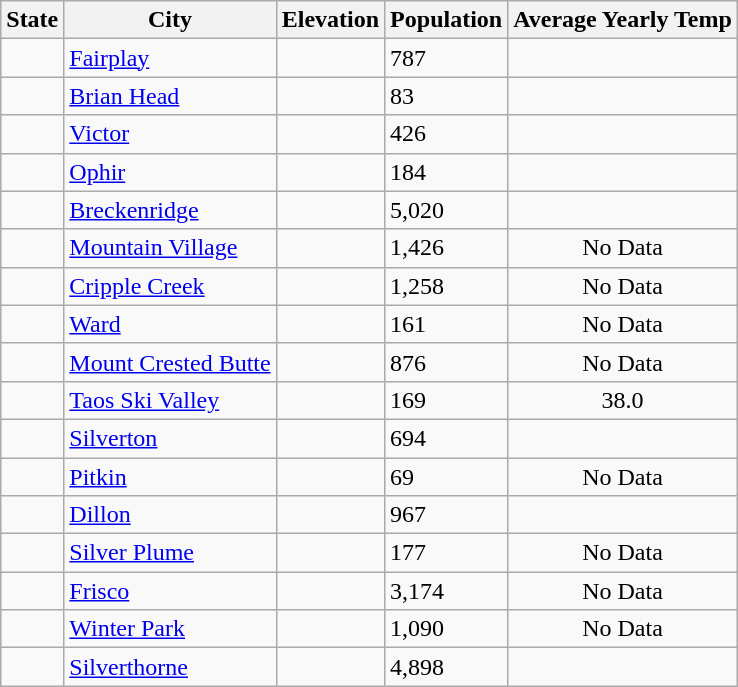<table class="wikitable sortable">
<tr>
<th>State</th>
<th>City</th>
<th>Elevation</th>
<th>Population</th>
<th>Average Yearly Temp</th>
</tr>
<tr>
<td></td>
<td><a href='#'>Fairplay</a></td>
<td></td>
<td>787</td>
<td style="text-align:center;"></td>
</tr>
<tr>
<td></td>
<td><a href='#'>Brian Head</a></td>
<td></td>
<td>83</td>
<td style="text-align:center;"></td>
</tr>
<tr>
<td></td>
<td><a href='#'>Victor</a></td>
<td></td>
<td>426</td>
<td style="text-align:center;"></td>
</tr>
<tr>
<td></td>
<td><a href='#'>Ophir</a></td>
<td></td>
<td>184</td>
<td style="text-align:center;"></td>
</tr>
<tr>
<td></td>
<td><a href='#'>Breckenridge</a></td>
<td></td>
<td>5,020</td>
<td style="text-align:center;"></td>
</tr>
<tr>
<td></td>
<td><a href='#'>Mountain Village</a></td>
<td></td>
<td>1,426</td>
<td style="text-align:center;">No Data</td>
</tr>
<tr>
<td></td>
<td><a href='#'>Cripple Creek</a></td>
<td></td>
<td>1,258</td>
<td style="text-align:center;">No Data</td>
</tr>
<tr>
<td></td>
<td><a href='#'>Ward</a></td>
<td></td>
<td>161</td>
<td style="text-align:center;">No Data</td>
</tr>
<tr>
<td></td>
<td><a href='#'>Mount Crested Butte</a></td>
<td></td>
<td>876</td>
<td style="text-align:center;">No Data</td>
</tr>
<tr>
<td></td>
<td><a href='#'>Taos Ski Valley</a></td>
<td></td>
<td>169</td>
<td style="text-align:center;">38.0</td>
</tr>
<tr>
<td></td>
<td><a href='#'>Silverton</a></td>
<td></td>
<td>694</td>
<td style="text-align:center;"></td>
</tr>
<tr>
<td></td>
<td><a href='#'>Pitkin</a></td>
<td></td>
<td>69</td>
<td style="text-align:center;">No Data</td>
</tr>
<tr>
<td></td>
<td><a href='#'>Dillon</a></td>
<td></td>
<td>967</td>
<td style="text-align:center;"></td>
</tr>
<tr>
<td></td>
<td><a href='#'>Silver Plume</a></td>
<td></td>
<td>177</td>
<td style="text-align:center;">No Data</td>
</tr>
<tr>
<td></td>
<td><a href='#'>Frisco</a></td>
<td></td>
<td>3,174</td>
<td style="text-align:center;">No Data</td>
</tr>
<tr>
<td></td>
<td><a href='#'>Winter Park</a></td>
<td></td>
<td>1,090</td>
<td style="text-align:center;">No Data</td>
</tr>
<tr>
<td></td>
<td><a href='#'>Silverthorne</a></td>
<td></td>
<td>4,898</td>
<td style="text-align:center;"></td>
</tr>
</table>
